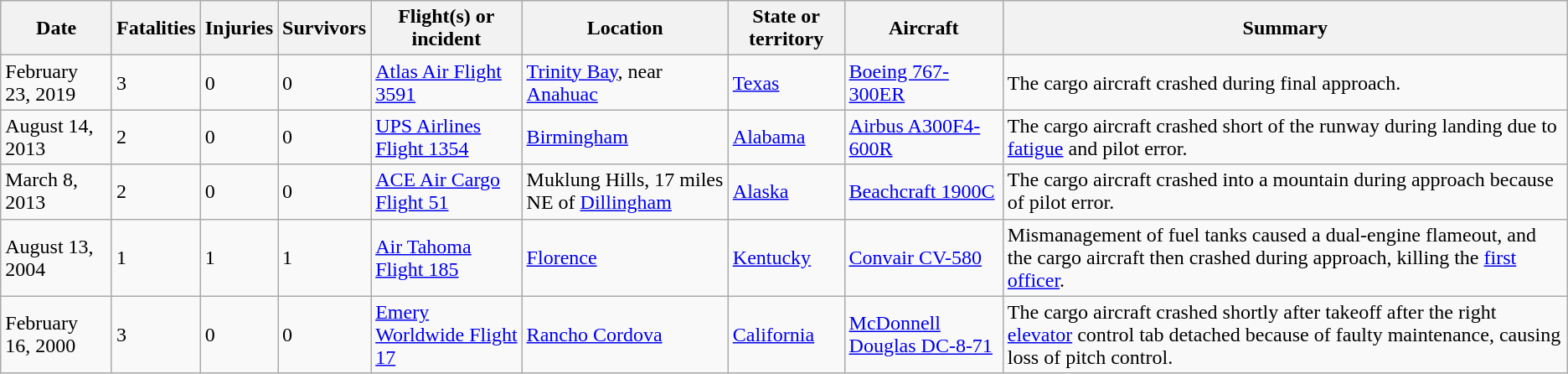<table class="wikitable sortable">
<tr>
<th>Date</th>
<th>Fatalities</th>
<th>Injuries</th>
<th>Survivors</th>
<th>Flight(s) or incident</th>
<th>Location</th>
<th>State or territory</th>
<th>Aircraft</th>
<th>Summary</th>
</tr>
<tr>
<td>February 23, 2019</td>
<td>3</td>
<td>0</td>
<td>0</td>
<td><a href='#'>Atlas Air Flight 3591</a></td>
<td><a href='#'>Trinity Bay</a>, near <a href='#'>Anahuac</a></td>
<td><a href='#'>Texas</a></td>
<td><a href='#'>Boeing 767-300ER</a></td>
<td>The cargo aircraft crashed during final approach.</td>
</tr>
<tr>
<td>August 14, 2013</td>
<td>2</td>
<td>0</td>
<td>0</td>
<td><a href='#'>UPS Airlines Flight 1354</a></td>
<td><a href='#'>Birmingham</a></td>
<td><a href='#'>Alabama</a></td>
<td><a href='#'>Airbus A300F4-600R</a></td>
<td>The cargo aircraft crashed short of the runway during landing due to <a href='#'>fatigue</a> and pilot error.</td>
</tr>
<tr>
<td>March 8, 2013</td>
<td>2</td>
<td>0</td>
<td>0</td>
<td><a href='#'>ACE Air Cargo Flight 51</a></td>
<td>Muklung Hills, 17 miles NE of <a href='#'>Dillingham</a></td>
<td><a href='#'>Alaska</a></td>
<td><a href='#'>Beachcraft 1900C</a></td>
<td>The cargo aircraft crashed into a mountain during approach because of pilot error.</td>
</tr>
<tr>
<td>August 13, 2004</td>
<td>1</td>
<td>1</td>
<td>1</td>
<td><a href='#'>Air Tahoma Flight 185</a></td>
<td><a href='#'>Florence</a></td>
<td><a href='#'>Kentucky</a></td>
<td><a href='#'>Convair CV-580</a></td>
<td>Mismanagement of fuel tanks caused a dual-engine flameout, and the cargo aircraft then crashed during approach, killing the <a href='#'>first officer</a>.</td>
</tr>
<tr>
<td>February 16, 2000</td>
<td>3</td>
<td>0</td>
<td>0</td>
<td><a href='#'>Emery Worldwide Flight 17</a></td>
<td><a href='#'>Rancho Cordova</a></td>
<td><a href='#'>California</a></td>
<td><a href='#'>McDonnell Douglas DC-8-71</a></td>
<td>The cargo aircraft crashed shortly after takeoff after the right <a href='#'>elevator</a> control tab detached because of faulty maintenance, causing loss of pitch control.</td>
</tr>
</table>
